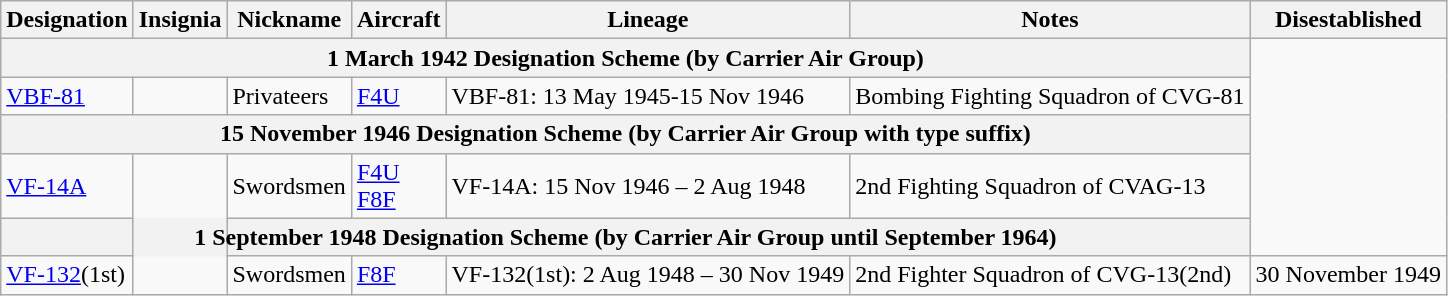<table class="wikitable">
<tr>
<th>Designation</th>
<th>Insignia</th>
<th>Nickname</th>
<th>Aircraft</th>
<th>Lineage</th>
<th>Notes</th>
<th>Disestablished</th>
</tr>
<tr>
<th colspan=6>1 March 1942 Designation Scheme (by Carrier Air Group)</th>
</tr>
<tr>
<td><a href='#'>VBF-81</a></td>
<td></td>
<td>Privateers</td>
<td><a href='#'>F4U</a></td>
<td>VBF-81: 13 May 1945-15 Nov 1946</td>
<td>Bombing Fighting Squadron of CVG-81</td>
</tr>
<tr>
<th colspan=6>15 November 1946 Designation Scheme (by Carrier Air Group with type suffix)</th>
</tr>
<tr>
<td><a href='#'>VF-14A</a></td>
<td Rowspan="3"></td>
<td>Swordsmen</td>
<td><a href='#'>F4U</a><br><a href='#'>F8F</a></td>
<td>VF-14A: 15 Nov 1946 – 2 Aug 1948</td>
<td>2nd Fighting Squadron of CVAG-13</td>
</tr>
<tr>
<th colspan=6>1 September 1948 Designation Scheme (by Carrier Air Group until September 1964)</th>
</tr>
<tr>
<td><a href='#'>VF-132</a>(1st)</td>
<td>Swordsmen</td>
<td><a href='#'>F8F</a></td>
<td style="white-space: nowrap;">VF-132(1st): 2 Aug 1948 – 30 Nov 1949</td>
<td>2nd Fighter Squadron of CVG-13(2nd)</td>
<td>30 November 1949</td>
</tr>
</table>
